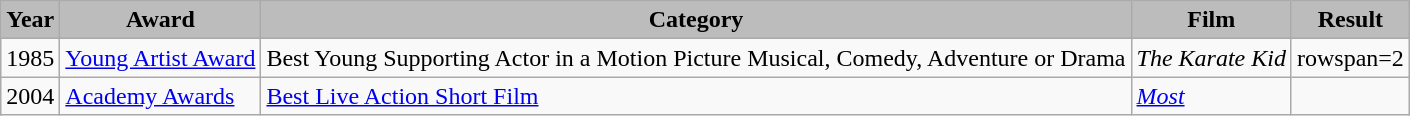<table class="wikitable">
<tr style="background:#b0c4de; text-align:center;">
<th style="background:#bcbcbc;">Year</th>
<th style="background:#bcbcbc;">Award</th>
<th style="background:#bcbcbc;">Category</th>
<th style="background:#bcbcbc;">Film</th>
<th style="background:#bcbcbc;">Result</th>
</tr>
<tr>
<td>1985</td>
<td><a href='#'>Young Artist Award</a></td>
<td>Best Young Supporting Actor in a Motion Picture Musical, Comedy, Adventure or Drama</td>
<td><em>The Karate Kid</em></td>
<td>rowspan=2 </td>
</tr>
<tr>
<td>2004</td>
<td><a href='#'>Academy Awards</a></td>
<td><a href='#'>Best Live Action Short Film</a></td>
<td><em><a href='#'>Most</a></em> </td>
</tr>
</table>
